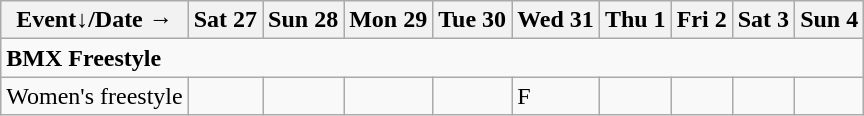<table class="wikitable olympic-schedule cycling-2024">
<tr>
<th>Event↓/Date →</th>
<th>Sat 27</th>
<th>Sun 28</th>
<th>Mon 29</th>
<th>Tue 30</th>
<th>Wed 31</th>
<th colspan=2>Thu 1</th>
<th colspan=2>Fri 2</th>
<th>Sat 3</th>
<th>Sun 4</th>
</tr>
<tr>
<td colspan="12" class="event"><strong>BMX Freestyle</strong></td>
</tr>
<tr>
<td class="event">Women's freestyle</td>
<td></td>
<td></td>
<td></td>
<td class="heats"></td>
<td class="final">F</td>
<td colspan=2></td>
<td colspan=2></td>
<td></td>
<td></td>
</tr>
</table>
